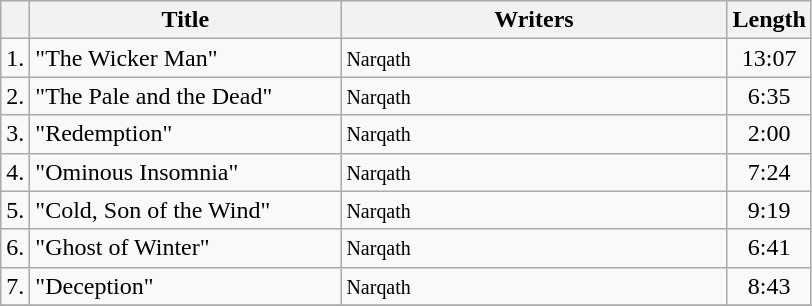<table class="wikitable">
<tr>
<th></th>
<th width="200">Title</th>
<th width="250">Writers</th>
<th>Length</th>
</tr>
<tr>
<td>1.</td>
<td>"The Wicker Man"</td>
<td><small>Narqath</small></td>
<td align="center">13:07</td>
</tr>
<tr>
<td>2.</td>
<td>"The Pale and the Dead"</td>
<td><small>Narqath</small></td>
<td align="center">6:35</td>
</tr>
<tr>
<td>3.</td>
<td>"Redemption"</td>
<td><small>Narqath</small></td>
<td align="center">2:00</td>
</tr>
<tr>
<td>4.</td>
<td>"Ominous Insomnia"</td>
<td><small>Narqath</small></td>
<td align="center">7:24</td>
</tr>
<tr>
<td>5.</td>
<td>"Cold, Son of the Wind"</td>
<td><small>Narqath</small></td>
<td align="center">9:19</td>
</tr>
<tr>
<td>6.</td>
<td>"Ghost of Winter"</td>
<td><small>Narqath</small></td>
<td align="center">6:41</td>
</tr>
<tr>
<td>7.</td>
<td>"Deception"</td>
<td><small>Narqath</small></td>
<td align="center">8:43</td>
</tr>
<tr>
</tr>
</table>
